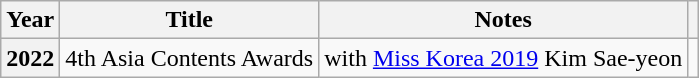<table class="wikitable plainrowheaders">
<tr>
<th scope="col">Year</th>
<th scope="col">Title</th>
<th scope="col">Notes</th>
<th scope="col" class="unsortable"></th>
</tr>
<tr>
<th scope="row">2022</th>
<td>4th Asia Contents Awards</td>
<td>with <a href='#'>Miss Korea 2019</a> Kim Sae-yeon</td>
<td></td>
</tr>
</table>
